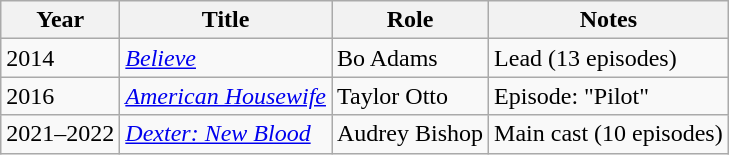<table class="wikitable sortable">
<tr>
<th>Year</th>
<th>Title</th>
<th>Role</th>
<th>Notes</th>
</tr>
<tr>
<td>2014</td>
<td><a href='#'><em>Believe</em></a></td>
<td>Bo Adams</td>
<td>Lead (13 episodes)</td>
</tr>
<tr>
<td>2016</td>
<td><em><a href='#'>American Housewife</a></em></td>
<td>Taylor Otto</td>
<td>Episode: "Pilot"</td>
</tr>
<tr>
<td>2021–2022</td>
<td><em><a href='#'>Dexter: New Blood</a></em></td>
<td>Audrey Bishop</td>
<td>Main cast (10 episodes)</td>
</tr>
</table>
